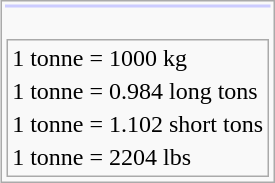<table class="infobox" style="padding: 0; text-align: center; width: 0">
<tr>
<th colspan="2" style="background:#ccf;" collapse="yes"></th>
</tr>
<tr>
<td><br><table style="border: 1px #aaa solid">
<tr>
<td align="right">1 tonne</td>
<td align="left">= 1000 kg</td>
</tr>
<tr>
<td align="right">1 tonne</td>
<td align="left">= 0.984 long tons</td>
</tr>
<tr>
<td align="right">1 tonne</td>
<td align="left">= 1.102 short tons</td>
</tr>
<tr>
<td align="right">1 tonne</td>
<td align="left">= 2204 lbs</td>
</tr>
</table>
</td>
</tr>
</table>
